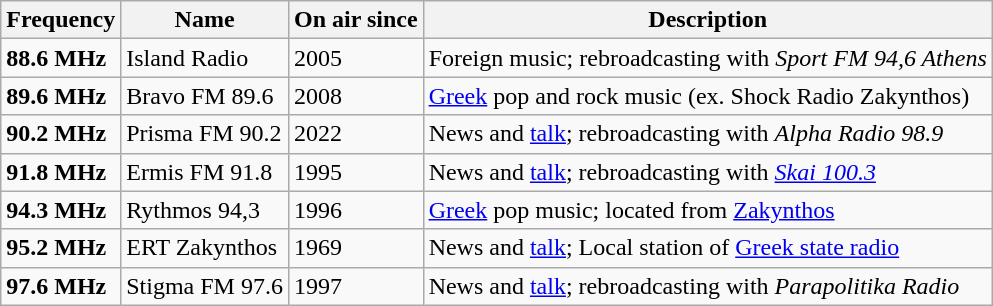<table class="wikitable">
<tr>
<th>Frequency</th>
<th>Name</th>
<th>On air since</th>
<th>Description</th>
</tr>
<tr>
<td><strong>88.6 MHz</strong></td>
<td>Island Radio</td>
<td>2005</td>
<td>Foreign music; rebroadcasting with <em>Sport FM 94,6 Athens</em></td>
</tr>
<tr>
<td><strong>89.6 MHz</strong></td>
<td>Bravo FM 89.6</td>
<td>2008</td>
<td><a href='#'>Greek</a> pop and rock music (ex. Shock Radio Zakynthos)</td>
</tr>
<tr>
<td><strong>90.2 MHz</strong></td>
<td>Prisma FM 90.2</td>
<td>2022</td>
<td>News and <a href='#'>talk</a>; rebroadcasting with <em>Alpha Radio 98.9</em></td>
</tr>
<tr>
<td><strong>91.8 MHz</strong></td>
<td>Ermis FM 91.8</td>
<td>1995</td>
<td>News and <a href='#'>talk</a>; rebroadcasting with <em><a href='#'>Skai 100.3</a></em></td>
</tr>
<tr>
<td><strong>94.3 MHz</strong></td>
<td>Rythmos 94,3</td>
<td>1996</td>
<td><a href='#'>Greek</a> pop music; located from <a href='#'>Zakynthos</a></td>
</tr>
<tr>
<td><strong>95.2 MHz</strong></td>
<td>ERT Zakynthos</td>
<td>1969</td>
<td>News and <a href='#'>talk</a>; Local station of <a href='#'>Greek state radio</a></td>
</tr>
<tr>
<td><strong>97.6 MHz</strong></td>
<td>Stigma FM 97.6</td>
<td>1997</td>
<td>News and <a href='#'>talk</a>; rebroadcasting with <em>Parapolitika Radio</em></td>
</tr>
</table>
